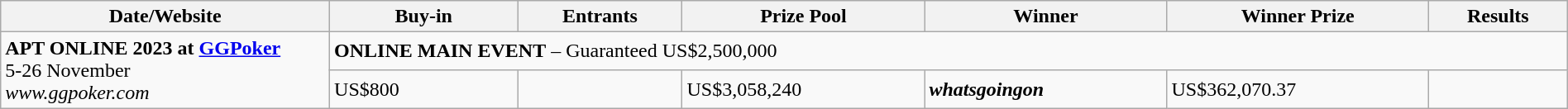<table class="wikitable" width="100%">
<tr>
<th width="21%">Date/Website</th>
<th width="12%">Buy-in</th>
<th !width="11%">Entrants</th>
<th !width="14%">Prize Pool</th>
<th !width="18%">Winner</th>
<th !width="14%">Winner Prize</th>
<th !width="11%">Results</th>
</tr>
<tr>
<td rowspan="5"><strong>APT ONLINE 2023 at <a href='#'>GGPoker</a></strong><br>5-26 November<br><em>www.ggpoker.com</em><br></td>
<td colspan="6"><strong>ONLINE MAIN EVENT</strong> – Guaranteed US$2,500,000</td>
</tr>
<tr>
<td>US$800</td>
<td></td>
<td>US$3,058,240</td>
<td> <strong><em>whatsgoingon</em></strong></td>
<td>US$362,070.37</td>
<td></td>
</tr>
</table>
